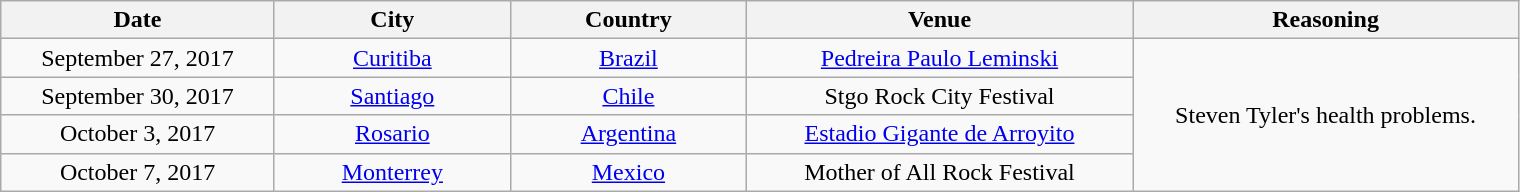<table class="wikitable" style="text-align:center;">
<tr>
<th width="175">Date</th>
<th width="150">City</th>
<th width="150">Country</th>
<th width="250">Venue</th>
<th width="250">Reasoning</th>
</tr>
<tr>
<td>September 27, 2017</td>
<td><a href='#'>Curitiba</a></td>
<td><a href='#'>Brazil</a></td>
<td><a href='#'>Pedreira Paulo Leminski</a></td>
<td rowspan="4">Steven Tyler's health problems.</td>
</tr>
<tr>
<td>September 30, 2017</td>
<td><a href='#'>Santiago</a></td>
<td><a href='#'>Chile</a></td>
<td>Stgo Rock City Festival</td>
</tr>
<tr>
<td>October 3, 2017</td>
<td><a href='#'>Rosario</a></td>
<td><a href='#'>Argentina</a></td>
<td><a href='#'>Estadio Gigante de Arroyito</a></td>
</tr>
<tr>
<td>October 7, 2017</td>
<td><a href='#'>Monterrey</a></td>
<td><a href='#'>Mexico</a></td>
<td>Mother of All Rock Festival</td>
</tr>
</table>
